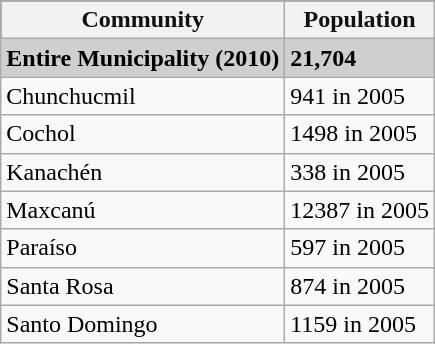<table class="wikitable">
<tr style="background:#111111; color:#111111;">
<th><strong>Community</strong></th>
<th><strong>Population</strong></th>
</tr>
<tr style="background:#CFCFCF;">
<td><strong>Entire Municipality (2010)</strong></td>
<td><strong>21,704</strong></td>
</tr>
<tr>
<td>Chunchucmil</td>
<td>941 in 2005</td>
</tr>
<tr>
<td>Cochol</td>
<td>1498 in 2005</td>
</tr>
<tr>
<td>Kanachén</td>
<td>338 in 2005</td>
</tr>
<tr>
<td>Maxcanú</td>
<td>12387 in 2005</td>
</tr>
<tr>
<td>Paraíso</td>
<td>597 in 2005</td>
</tr>
<tr>
<td>Santa Rosa</td>
<td>874 in 2005</td>
</tr>
<tr>
<td>Santo Domingo</td>
<td>1159 in 2005</td>
</tr>
</table>
